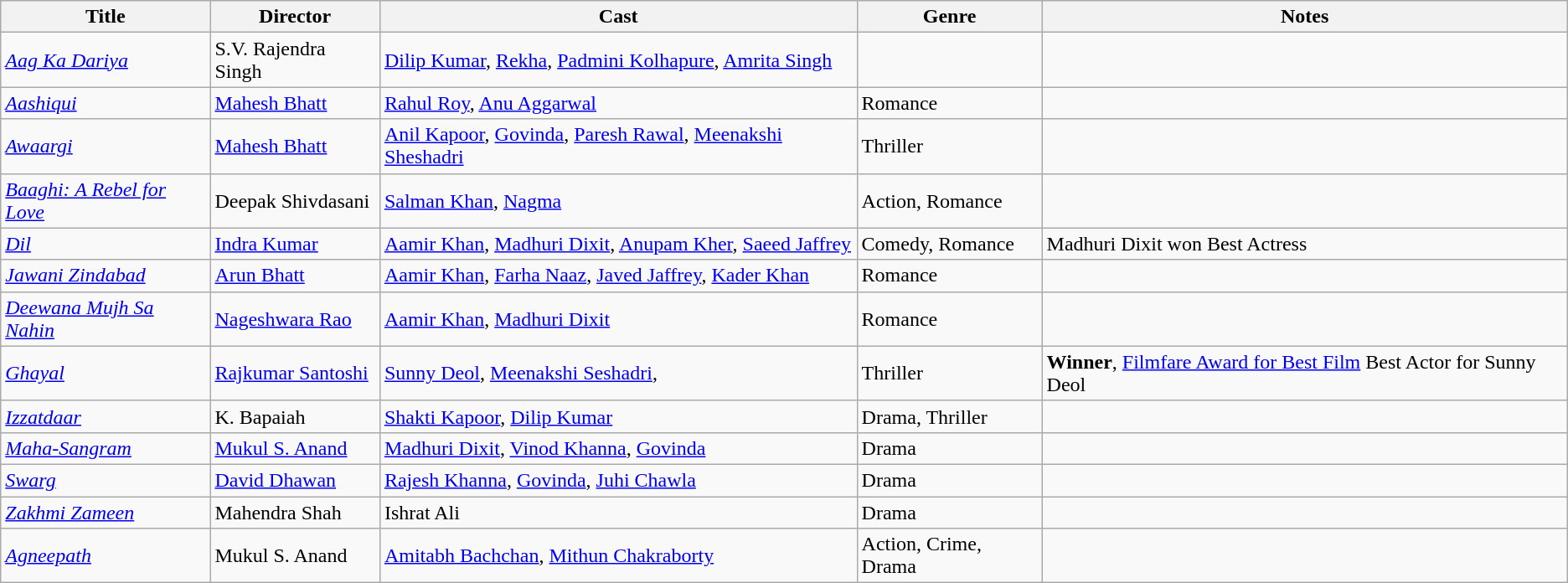<table class="wikitable sortable">
<tr>
<th>Title</th>
<th>Director</th>
<th>Cast</th>
<th>Genre</th>
<th>Notes</th>
</tr>
<tr>
<td><em><a href='#'>Aag Ka Dariya</a></em></td>
<td>S.V. Rajendra Singh</td>
<td><a href='#'>Dilip Kumar</a>, <a href='#'>Rekha</a>, <a href='#'>Padmini Kolhapure</a>, <a href='#'>Amrita Singh</a></td>
<td></td>
<td></td>
</tr>
<tr>
<td><em><a href='#'>Aashiqui</a></em></td>
<td><a href='#'>Mahesh Bhatt</a></td>
<td><a href='#'>Rahul Roy</a>, <a href='#'>Anu Aggarwal</a></td>
<td>Romance</td>
<td></td>
</tr>
<tr>
<td><em><a href='#'>Awaargi</a></em></td>
<td><a href='#'>Mahesh Bhatt</a></td>
<td><a href='#'>Anil Kapoor</a>, <a href='#'>Govinda</a>, <a href='#'>Paresh Rawal</a>, <a href='#'>Meenakshi Sheshadri</a></td>
<td>Thriller</td>
<td></td>
</tr>
<tr>
<td><em><a href='#'>Baaghi: A Rebel for Love</a></em></td>
<td>Deepak Shivdasani</td>
<td><a href='#'>Salman Khan</a>, <a href='#'>Nagma</a></td>
<td>Action, Romance</td>
<td></td>
</tr>
<tr>
<td><em><a href='#'>Dil</a></em></td>
<td><a href='#'>Indra Kumar</a></td>
<td><a href='#'>Aamir Khan</a>, <a href='#'>Madhuri Dixit</a>, <a href='#'>Anupam Kher</a>, <a href='#'>Saeed Jaffrey</a></td>
<td>Comedy, Romance</td>
<td>Madhuri Dixit won Best Actress</td>
</tr>
<tr>
<td><em><a href='#'>Jawani Zindabad</a></em></td>
<td><a href='#'>Arun Bhatt</a></td>
<td><a href='#'>Aamir Khan</a>, <a href='#'>Farha Naaz</a>, <a href='#'>Javed Jaffrey</a>, <a href='#'>Kader Khan</a></td>
<td>Romance</td>
<td></td>
</tr>
<tr>
<td><em><a href='#'>Deewana Mujh Sa Nahin</a></em></td>
<td><a href='#'>Nageshwara Rao</a></td>
<td><a href='#'>Aamir Khan</a>, <a href='#'>Madhuri Dixit</a></td>
<td>Romance</td>
<td></td>
</tr>
<tr>
<td><em><a href='#'>Ghayal</a></em></td>
<td><a href='#'>Rajkumar Santoshi</a></td>
<td><a href='#'>Sunny Deol</a>, <a href='#'>Meenakshi Seshadri</a>,</td>
<td>Thriller</td>
<td><strong>Winner</strong>, <a href='#'>Filmfare Award for Best Film</a> Best Actor for Sunny Deol</td>
</tr>
<tr>
<td><em><a href='#'>Izzatdaar</a></em></td>
<td>K. Bapaiah</td>
<td><a href='#'>Shakti Kapoor</a>, <a href='#'>Dilip Kumar</a></td>
<td>Drama, Thriller</td>
<td></td>
</tr>
<tr>
<td><em><a href='#'>Maha-Sangram</a></em></td>
<td><a href='#'>Mukul S. Anand</a></td>
<td><a href='#'>Madhuri Dixit</a>, <a href='#'>Vinod Khanna</a>, <a href='#'>Govinda</a></td>
<td>Drama</td>
<td></td>
</tr>
<tr>
<td><em><a href='#'>Swarg</a></em></td>
<td><a href='#'>David Dhawan</a></td>
<td><a href='#'>Rajesh Khanna</a>, <a href='#'>Govinda</a>, <a href='#'>Juhi Chawla</a></td>
<td>Drama</td>
<td></td>
</tr>
<tr>
<td><em><a href='#'>Zakhmi Zameen</a></em></td>
<td>Mahendra Shah</td>
<td>Ishrat Ali</td>
<td>Drama</td>
<td></td>
</tr>
<tr>
<td><em><a href='#'>Agneepath</a></em></td>
<td>Mukul S. Anand</td>
<td><a href='#'>Amitabh Bachchan</a>, <a href='#'>Mithun Chakraborty</a></td>
<td>Action, Crime, Drama</td>
<td></td>
</tr>
</table>
